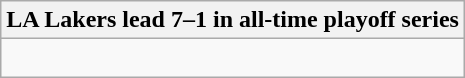<table class="wikitable collapsible collapsedf">
<tr>
<th>LA Lakers lead 7–1 in all-time playoff series</th>
</tr>
<tr>
<td><br>






</td>
</tr>
</table>
